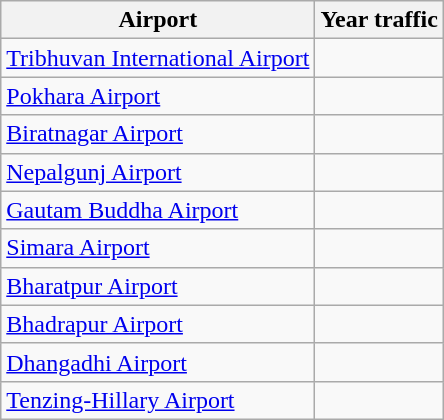<table class="wikitable sortable">
<tr>
<th>Airport</th>
<th>Year traffic</th>
</tr>
<tr>
<td><a href='#'>Tribhuvan International Airport</a></td>
<td></td>
</tr>
<tr>
<td><a href='#'>Pokhara Airport</a></td>
<td></td>
</tr>
<tr>
<td><a href='#'>Biratnagar Airport</a></td>
<td></td>
</tr>
<tr>
<td><a href='#'>Nepalgunj Airport</a></td>
<td></td>
</tr>
<tr>
<td><a href='#'>Gautam Buddha Airport</a></td>
<td></td>
</tr>
<tr>
<td><a href='#'>Simara Airport</a></td>
<td></td>
</tr>
<tr>
<td><a href='#'>Bharatpur Airport</a></td>
<td></td>
</tr>
<tr>
<td><a href='#'>Bhadrapur Airport</a></td>
<td></td>
</tr>
<tr>
<td><a href='#'>Dhangadhi Airport</a></td>
<td></td>
</tr>
<tr>
<td><a href='#'>Tenzing-Hillary Airport</a></td>
<td></td>
</tr>
</table>
